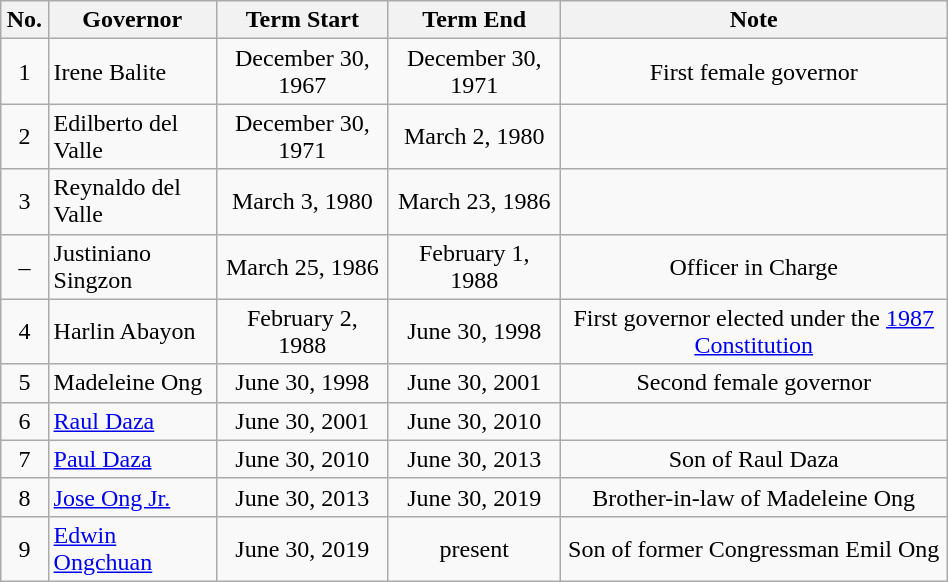<table class="wikitable"  width=50%>
<tr>
<th width=5%>No.</th>
<th>Governor</th>
<th>Term Start</th>
<th>Term End</th>
<th>Note</th>
</tr>
<tr>
<td align=center>1</td>
<td>Irene Balite</td>
<td align=center>December 30, 1967</td>
<td align=center>December 30, 1971</td>
<td align=center>First female governor</td>
</tr>
<tr>
<td align=center>2</td>
<td>Edilberto del Valle</td>
<td align=center>December 30, 1971</td>
<td align=center>March 2, 1980</td>
<td align=center></td>
</tr>
<tr>
<td align=center>3</td>
<td>Reynaldo del Valle</td>
<td align=center>March 3, 1980</td>
<td align=center>March 23, 1986</td>
<td align=center></td>
</tr>
<tr>
<td align=center>–</td>
<td>Justiniano Singzon</td>
<td align=center>March 25, 1986</td>
<td align=center>February 1, 1988</td>
<td align=center>Officer in Charge</td>
</tr>
<tr>
<td align=center>4</td>
<td>Harlin Abayon</td>
<td align=center>February 2, 1988</td>
<td align=center>June 30, 1998</td>
<td align=center>First governor elected under the <a href='#'>1987 Constitution</a></td>
</tr>
<tr>
<td align=center>5</td>
<td>Madeleine Ong</td>
<td align=center>June 30, 1998</td>
<td align=center>June 30, 2001</td>
<td align=center>Second female governor</td>
</tr>
<tr>
<td align=center>6</td>
<td><a href='#'>Raul Daza</a></td>
<td align=center>June 30, 2001</td>
<td align=center>June 30, 2010</td>
<td align=center></td>
</tr>
<tr>
<td align=center>7</td>
<td><a href='#'>Paul Daza</a></td>
<td align=center>June 30, 2010</td>
<td align=center>June 30, 2013</td>
<td align=center>Son of Raul Daza</td>
</tr>
<tr>
<td align=center>8</td>
<td><a href='#'>Jose Ong Jr.</a></td>
<td align=center>June 30, 2013</td>
<td align=center>June 30, 2019</td>
<td align=center>Brother-in-law of Madeleine Ong</td>
</tr>
<tr>
<td align=center>9</td>
<td><a href='#'>Edwin Ongchuan</a></td>
<td align=center>June 30, 2019</td>
<td align=center>present</td>
<td align=center>Son of former Congressman Emil Ong</td>
</tr>
</table>
